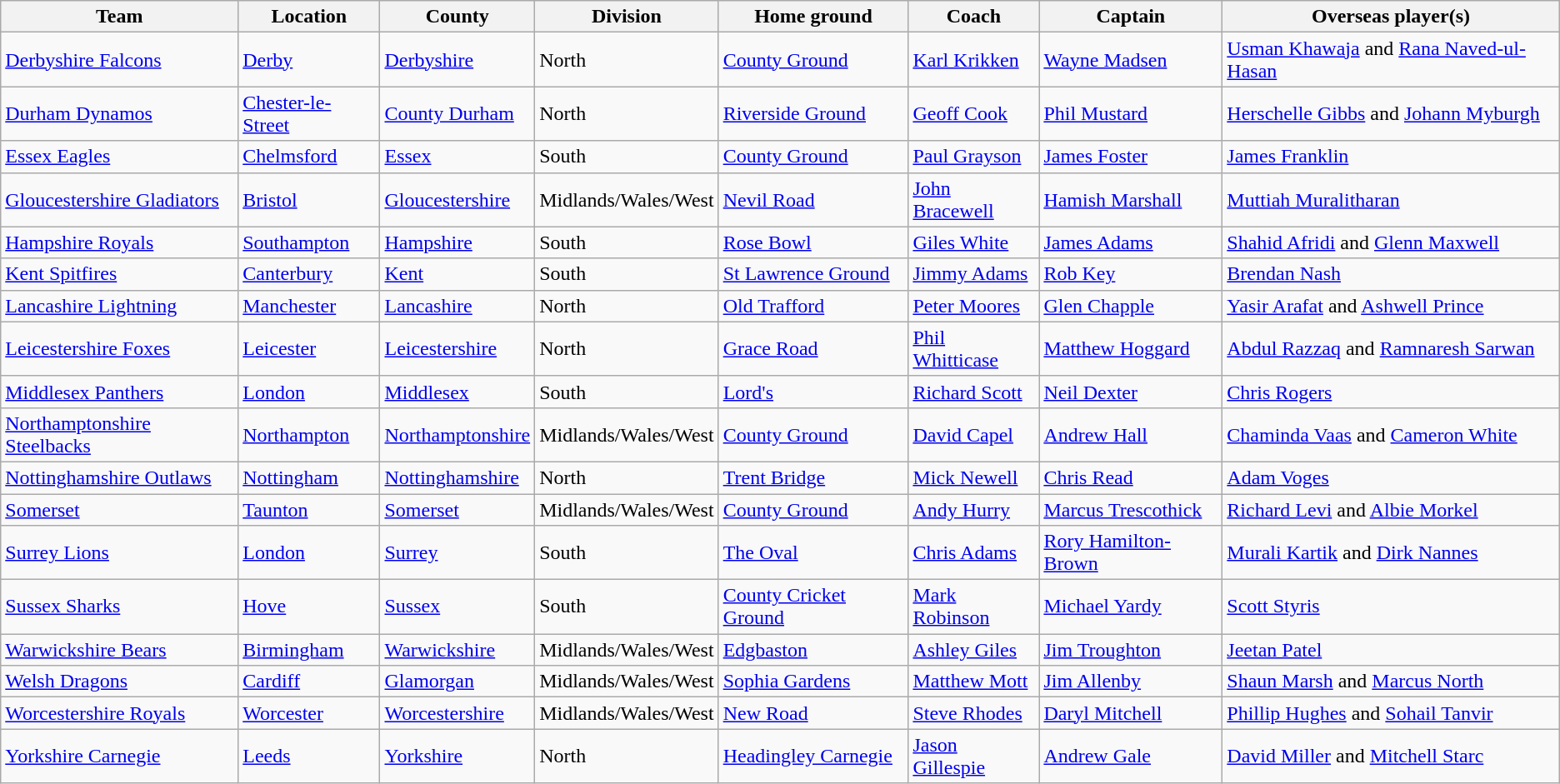<table class="wikitable sortable">
<tr>
<th>Team</th>
<th>Location</th>
<th>County</th>
<th>Division</th>
<th>Home ground</th>
<th>Coach</th>
<th>Captain</th>
<th>Overseas player(s)</th>
</tr>
<tr>
<td><a href='#'>Derbyshire Falcons</a></td>
<td><a href='#'>Derby</a></td>
<td><a href='#'>Derbyshire</a></td>
<td>North</td>
<td><a href='#'>County Ground</a></td>
<td><a href='#'>Karl Krikken</a></td>
<td><a href='#'>Wayne Madsen</a></td>
<td> <a href='#'>Usman Khawaja</a> and  <a href='#'>Rana Naved-ul-Hasan</a></td>
</tr>
<tr>
<td><a href='#'>Durham Dynamos</a></td>
<td><a href='#'>Chester-le-Street</a></td>
<td><a href='#'>County Durham</a></td>
<td>North</td>
<td><a href='#'>Riverside Ground</a></td>
<td><a href='#'>Geoff Cook</a></td>
<td><a href='#'>Phil Mustard</a></td>
<td> <a href='#'>Herschelle Gibbs</a> and  <a href='#'>Johann Myburgh</a></td>
</tr>
<tr>
<td><a href='#'>Essex Eagles</a></td>
<td><a href='#'>Chelmsford</a></td>
<td><a href='#'>Essex</a></td>
<td>South</td>
<td><a href='#'>County Ground</a></td>
<td><a href='#'>Paul Grayson</a></td>
<td><a href='#'>James Foster</a></td>
<td> <a href='#'>James Franklin</a></td>
</tr>
<tr>
<td><a href='#'>Gloucestershire Gladiators</a></td>
<td><a href='#'>Bristol</a></td>
<td><a href='#'>Gloucestershire</a></td>
<td>Midlands/Wales/West</td>
<td><a href='#'>Nevil Road</a></td>
<td><a href='#'>John Bracewell</a></td>
<td><a href='#'>Hamish Marshall</a></td>
<td> <a href='#'>Muttiah Muralitharan</a></td>
</tr>
<tr>
<td><a href='#'>Hampshire Royals</a></td>
<td><a href='#'>Southampton</a></td>
<td><a href='#'>Hampshire</a></td>
<td>South</td>
<td><a href='#'>Rose Bowl</a></td>
<td><a href='#'>Giles White</a></td>
<td><a href='#'>James Adams</a></td>
<td> <a href='#'>Shahid Afridi</a> and  <a href='#'>Glenn Maxwell</a></td>
</tr>
<tr>
<td><a href='#'>Kent Spitfires</a></td>
<td><a href='#'>Canterbury</a></td>
<td><a href='#'>Kent</a></td>
<td>South</td>
<td><a href='#'>St Lawrence Ground</a></td>
<td><a href='#'>Jimmy Adams</a></td>
<td><a href='#'>Rob Key</a></td>
<td> <a href='#'>Brendan Nash</a></td>
</tr>
<tr>
<td><a href='#'>Lancashire Lightning</a></td>
<td><a href='#'>Manchester</a></td>
<td><a href='#'>Lancashire</a></td>
<td>North</td>
<td><a href='#'>Old Trafford</a></td>
<td><a href='#'>Peter Moores</a></td>
<td><a href='#'>Glen Chapple</a></td>
<td> <a href='#'>Yasir Arafat</a> and  <a href='#'>Ashwell Prince</a></td>
</tr>
<tr>
<td><a href='#'>Leicestershire Foxes</a></td>
<td><a href='#'>Leicester</a></td>
<td><a href='#'>Leicestershire</a></td>
<td>North</td>
<td><a href='#'>Grace Road</a></td>
<td><a href='#'>Phil Whitticase</a></td>
<td><a href='#'>Matthew Hoggard</a></td>
<td> <a href='#'>Abdul Razzaq</a> and  <a href='#'>Ramnaresh Sarwan</a></td>
</tr>
<tr>
<td><a href='#'>Middlesex Panthers</a></td>
<td><a href='#'>London</a></td>
<td><a href='#'>Middlesex</a></td>
<td>South</td>
<td><a href='#'>Lord's</a></td>
<td><a href='#'>Richard Scott</a></td>
<td><a href='#'>Neil Dexter</a></td>
<td> <a href='#'>Chris Rogers</a></td>
</tr>
<tr>
<td><a href='#'>Northamptonshire Steelbacks</a></td>
<td><a href='#'>Northampton</a></td>
<td><a href='#'>Northamptonshire</a></td>
<td>Midlands/Wales/West</td>
<td><a href='#'>County Ground</a></td>
<td><a href='#'>David Capel</a></td>
<td><a href='#'>Andrew Hall</a></td>
<td> <a href='#'>Chaminda Vaas</a> and  <a href='#'>Cameron White</a></td>
</tr>
<tr>
<td><a href='#'>Nottinghamshire Outlaws</a></td>
<td><a href='#'>Nottingham</a></td>
<td><a href='#'>Nottinghamshire</a></td>
<td>North</td>
<td><a href='#'>Trent Bridge</a></td>
<td><a href='#'>Mick Newell</a></td>
<td><a href='#'>Chris Read</a></td>
<td> <a href='#'>Adam Voges</a></td>
</tr>
<tr>
<td><a href='#'>Somerset</a></td>
<td><a href='#'>Taunton</a></td>
<td><a href='#'>Somerset</a></td>
<td>Midlands/Wales/West</td>
<td><a href='#'>County Ground</a></td>
<td><a href='#'>Andy Hurry</a></td>
<td><a href='#'>Marcus Trescothick</a></td>
<td> <a href='#'>Richard Levi</a> and  <a href='#'>Albie Morkel</a></td>
</tr>
<tr>
<td><a href='#'>Surrey Lions</a></td>
<td><a href='#'>London</a></td>
<td><a href='#'>Surrey</a></td>
<td>South</td>
<td><a href='#'>The Oval</a></td>
<td><a href='#'>Chris Adams</a></td>
<td><a href='#'>Rory Hamilton-Brown</a></td>
<td> <a href='#'>Murali Kartik</a> and  <a href='#'>Dirk Nannes</a></td>
</tr>
<tr>
<td><a href='#'>Sussex Sharks</a></td>
<td><a href='#'>Hove</a></td>
<td><a href='#'>Sussex</a></td>
<td>South</td>
<td><a href='#'>County Cricket Ground</a></td>
<td><a href='#'>Mark Robinson</a></td>
<td><a href='#'>Michael Yardy</a></td>
<td> <a href='#'>Scott Styris</a></td>
</tr>
<tr>
<td><a href='#'>Warwickshire Bears</a></td>
<td><a href='#'>Birmingham</a></td>
<td><a href='#'>Warwickshire</a></td>
<td>Midlands/Wales/West</td>
<td><a href='#'>Edgbaston</a></td>
<td><a href='#'>Ashley Giles</a></td>
<td><a href='#'>Jim Troughton</a></td>
<td> <a href='#'>Jeetan Patel</a></td>
</tr>
<tr>
<td><a href='#'>Welsh Dragons</a></td>
<td><a href='#'>Cardiff</a></td>
<td><a href='#'>Glamorgan</a></td>
<td>Midlands/Wales/West</td>
<td><a href='#'>Sophia Gardens</a></td>
<td><a href='#'>Matthew Mott</a></td>
<td><a href='#'>Jim Allenby</a></td>
<td> <a href='#'>Shaun Marsh</a> and  <a href='#'>Marcus North</a></td>
</tr>
<tr>
<td><a href='#'>Worcestershire Royals</a></td>
<td><a href='#'>Worcester</a></td>
<td><a href='#'>Worcestershire</a></td>
<td>Midlands/Wales/West</td>
<td><a href='#'>New Road</a></td>
<td><a href='#'>Steve Rhodes</a></td>
<td><a href='#'>Daryl Mitchell</a></td>
<td> <a href='#'>Phillip Hughes</a> and  <a href='#'>Sohail Tanvir</a></td>
</tr>
<tr>
<td><a href='#'>Yorkshire Carnegie</a></td>
<td><a href='#'>Leeds</a></td>
<td><a href='#'>Yorkshire</a></td>
<td>North</td>
<td><a href='#'>Headingley Carnegie</a></td>
<td><a href='#'>Jason Gillespie</a></td>
<td><a href='#'>Andrew Gale</a></td>
<td> <a href='#'>David Miller</a> and  <a href='#'>Mitchell Starc</a></td>
</tr>
</table>
